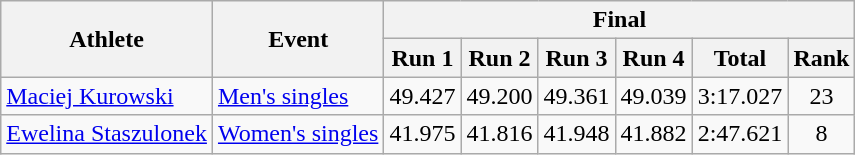<table class="wikitable">
<tr>
<th rowspan="2">Athlete</th>
<th rowspan="2">Event</th>
<th colspan="6">Final</th>
</tr>
<tr>
<th>Run 1</th>
<th>Run 2</th>
<th>Run 3</th>
<th>Run 4</th>
<th>Total</th>
<th>Rank</th>
</tr>
<tr>
<td><a href='#'>Maciej Kurowski</a></td>
<td><a href='#'>Men's singles</a></td>
<td align="center">49.427</td>
<td align="center">49.200</td>
<td align="center">49.361</td>
<td align="center">49.039</td>
<td align="center">3:17.027</td>
<td align="center">23</td>
</tr>
<tr>
<td><a href='#'>Ewelina Staszulonek</a></td>
<td><a href='#'>Women's singles</a></td>
<td align="center">41.975</td>
<td align="center">41.816</td>
<td align="center">41.948</td>
<td align="center">41.882</td>
<td align="center">2:47.621</td>
<td align="center">8</td>
</tr>
</table>
